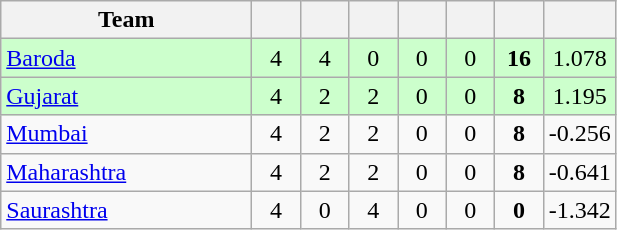<table class="wikitable" style="text-align:center">
<tr>
<th style="width:160px">Team</th>
<th style="width:25px"></th>
<th style="width:25px"></th>
<th style="width:25px"></th>
<th style="width:25px"></th>
<th style="width:25px"></th>
<th style="width:25px"></th>
<th style="width:25px"></th>
</tr>
<tr style="background:#cfc;">
<td style="text-align:left"><a href='#'>Baroda</a></td>
<td>4</td>
<td>4</td>
<td>0</td>
<td>0</td>
<td>0</td>
<td><strong>16</strong></td>
<td>1.078</td>
</tr>
<tr style="background:#cfc;">
<td style="text-align:left"><a href='#'>Gujarat</a></td>
<td>4</td>
<td>2</td>
<td>2</td>
<td>0</td>
<td>0</td>
<td><strong>8</strong></td>
<td>1.195</td>
</tr>
<tr>
<td style="text-align:left"><a href='#'>Mumbai</a></td>
<td>4</td>
<td>2</td>
<td>2</td>
<td>0</td>
<td>0</td>
<td><strong>8</strong></td>
<td>-0.256</td>
</tr>
<tr>
<td style="text-align:left"><a href='#'>Maharashtra</a></td>
<td>4</td>
<td>2</td>
<td>2</td>
<td>0</td>
<td>0</td>
<td><strong>8</strong></td>
<td>-0.641</td>
</tr>
<tr>
<td style="text-align:left"><a href='#'>Saurashtra</a></td>
<td>4</td>
<td>0</td>
<td>4</td>
<td>0</td>
<td>0</td>
<td><strong>0</strong></td>
<td>-1.342</td>
</tr>
</table>
